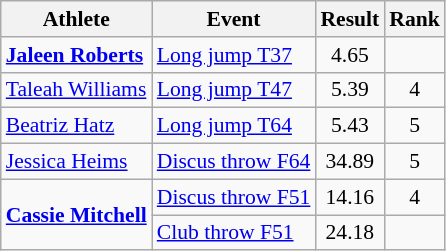<table class=wikitable style=font-size:90%;text-align:center>
<tr>
<th>Athlete</th>
<th>Event</th>
<th>Result</th>
<th>Rank</th>
</tr>
<tr align=center>
<td align=left><strong><a href='#'>Jaleen Roberts</a></strong></td>
<td align=left><a href='#'>Long jump T37</a></td>
<td>4.65</td>
<td></td>
</tr>
<tr align=center>
<td align=left><a href='#'>Taleah Williams</a></td>
<td align=left><a href='#'>Long jump T47</a></td>
<td>5.39</td>
<td>4</td>
</tr>
<tr align=center>
<td align=left><a href='#'>Beatriz Hatz</a></td>
<td align=left><a href='#'>Long jump T64</a></td>
<td>5.43</td>
<td>5</td>
</tr>
<tr align=center>
<td align="left"><a href='#'>Jessica Heims</a></td>
<td align="left"><a href='#'>Discus throw F64</a></td>
<td>34.89 <strong></strong></td>
<td>5</td>
</tr>
<tr align=center>
<td rowspan="2" align="left"><strong><a href='#'>Cassie Mitchell</a></strong></td>
<td align="left"><a href='#'>Discus throw F51</a></td>
<td>14.16</td>
<td>4</td>
</tr>
<tr align=center>
<td align=left><a href='#'>Club throw F51</a></td>
<td>24.18 <strong></strong></td>
<td></td>
</tr>
</table>
